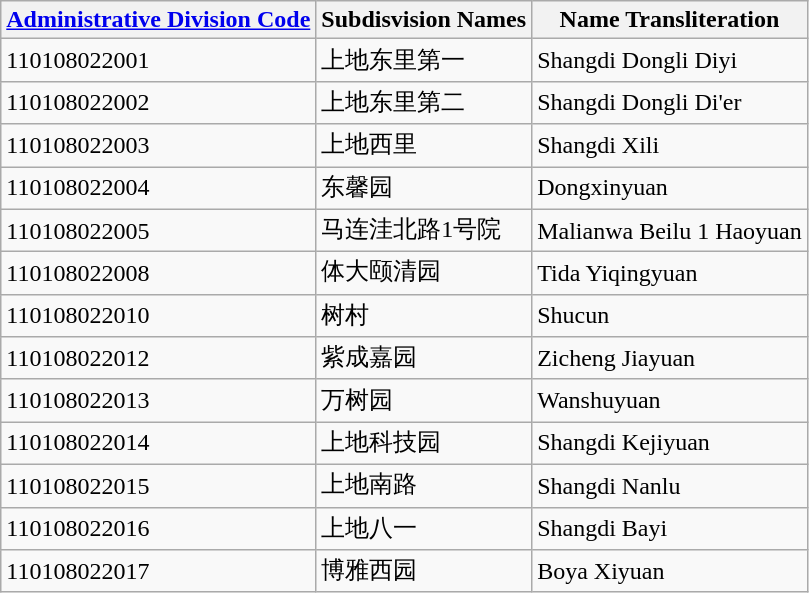<table class="wikitable sortable">
<tr>
<th><a href='#'>Administrative Division Code</a></th>
<th>Subdisvision Names</th>
<th>Name Transliteration</th>
</tr>
<tr>
<td>110108022001</td>
<td>上地东里第一</td>
<td>Shangdi Dongli Diyi</td>
</tr>
<tr>
<td>110108022002</td>
<td>上地东里第二</td>
<td>Shangdi Dongli Di'er</td>
</tr>
<tr>
<td>110108022003</td>
<td>上地西里</td>
<td>Shangdi Xili</td>
</tr>
<tr>
<td>110108022004</td>
<td>东馨园</td>
<td>Dongxinyuan</td>
</tr>
<tr>
<td>110108022005</td>
<td>马连洼北路1号院</td>
<td>Malianwa Beilu 1 Haoyuan</td>
</tr>
<tr>
<td>110108022008</td>
<td>体大颐清园</td>
<td>Tida Yiqingyuan</td>
</tr>
<tr>
<td>110108022010</td>
<td>树村</td>
<td>Shucun</td>
</tr>
<tr>
<td>110108022012</td>
<td>紫成嘉园</td>
<td>Zicheng Jiayuan</td>
</tr>
<tr>
<td>110108022013</td>
<td>万树园</td>
<td>Wanshuyuan</td>
</tr>
<tr>
<td>110108022014</td>
<td>上地科技园</td>
<td>Shangdi Kejiyuan</td>
</tr>
<tr>
<td>110108022015</td>
<td>上地南路</td>
<td>Shangdi Nanlu</td>
</tr>
<tr>
<td>110108022016</td>
<td>上地八一</td>
<td>Shangdi Bayi</td>
</tr>
<tr>
<td>110108022017</td>
<td>博雅西园</td>
<td>Boya Xiyuan</td>
</tr>
</table>
